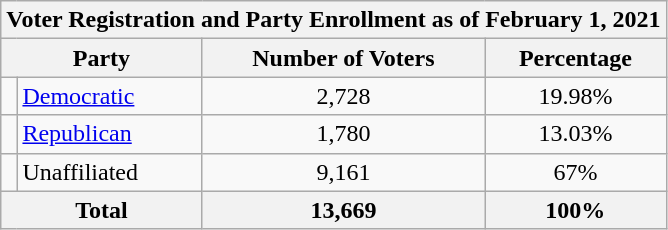<table class=wikitable>
<tr>
<th colspan = 6>Voter Registration and Party Enrollment as of February 1, 2021</th>
</tr>
<tr>
<th colspan = 2>Party</th>
<th>Number of Voters</th>
<th>Percentage</th>
</tr>
<tr>
<td></td>
<td><a href='#'>Democratic</a></td>
<td style="text-align:center;">2,728</td>
<td style="text-align:center;">19.98%</td>
</tr>
<tr>
<td></td>
<td><a href='#'>Republican</a></td>
<td style="text-align:center;">1,780</td>
<td style="text-align:center;">13.03%</td>
</tr>
<tr>
<td></td>
<td>Unaffiliated</td>
<td style="text-align:center;">9,161</td>
<td style="text-align:center;">67%</td>
</tr>
<tr>
<th colspan="2">Total</th>
<th style="text-align:center;">13,669</th>
<th style="text-align:center;">100%</th>
</tr>
</table>
